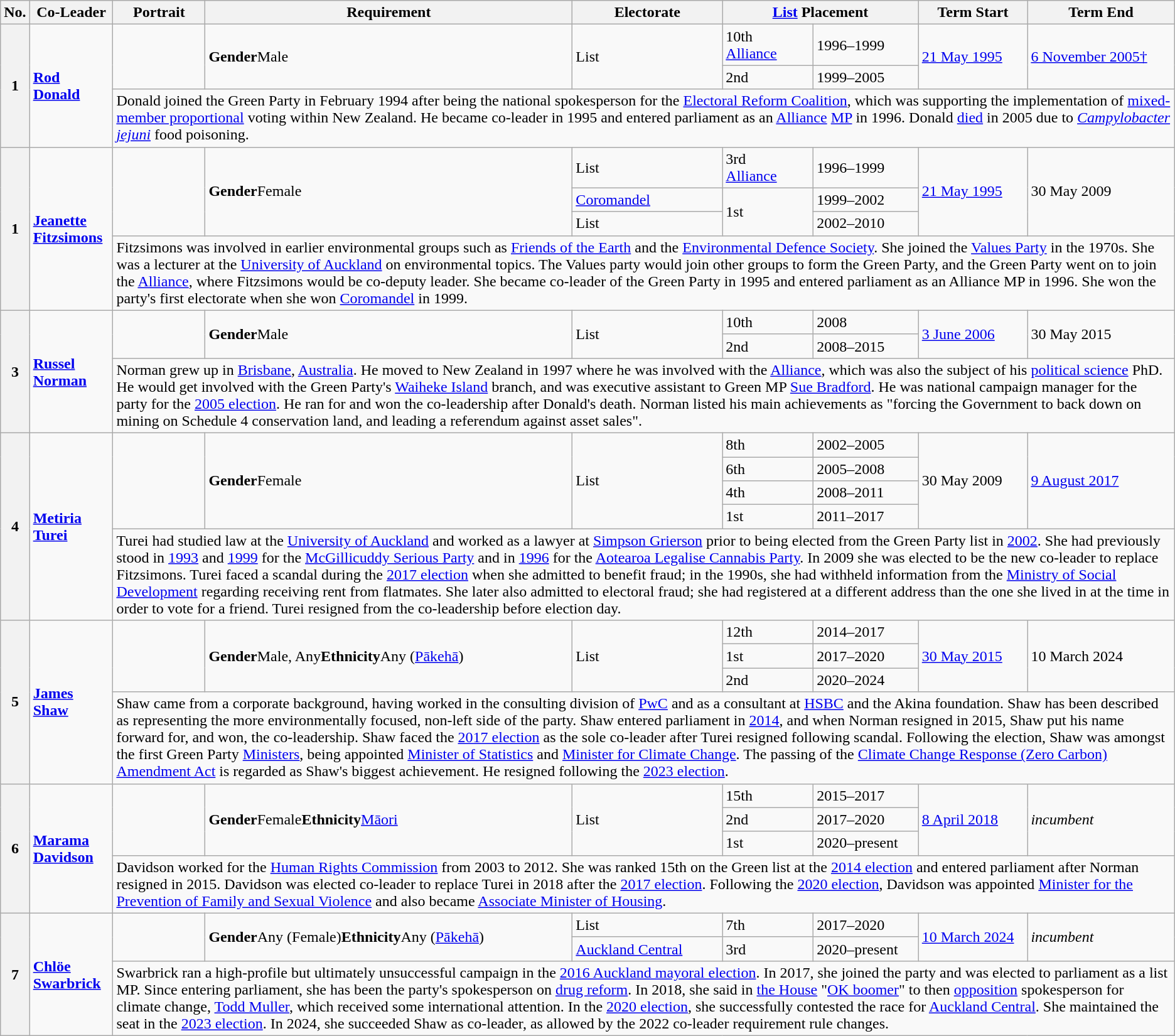<table class="wikitable">
<tr>
<th scope="col">No.</th>
<th scope="col">Co-Leader</th>
<th scope="col">Portrait</th>
<th scope="col">Requirement</th>
<th scope="col">Electorate</th>
<th scope="col" colspan="2"><a href='#'>List</a> Placement</th>
<th scope="col">Term Start</th>
<th scope="col">Term End</th>
</tr>
<tr>
<th scope="row" rowspan="3">1</th>
<td rowspan="3"><strong><a href='#'>Rod Donald</a></strong><br></td>
<td rowspan="2"></td>
<td rowspan="2"><strong>Gender</strong>Male</td>
<td rowspan="2">List</td>
<td>10th<br><a href='#'>Alliance</a></td>
<td>1996–1999</td>
<td rowspan="2"><a href='#'>21 May 1995</a></td>
<td rowspan="2"><a href='#'>6 November 2005†</a></td>
</tr>
<tr>
<td>2nd</td>
<td>1999–2005</td>
</tr>
<tr>
<td colspan="7">Donald joined the Green Party in February 1994 after being the national spokesperson for the <a href='#'>Electoral Reform Coalition</a>, which was supporting the implementation of <a href='#'>mixed-member proportional</a> voting within New Zealand. He became co-leader in 1995 and entered parliament as an <a href='#'>Alliance</a> <a href='#'>MP</a> in 1996. Donald <a href='#'>died</a> in 2005 due to <em><a href='#'>Campylobacter jejuni</a></em> food poisoning.</td>
</tr>
<tr>
<th scope="row" rowspan="4">1</th>
<td rowspan="4"><strong><a href='#'>Jeanette Fitzsimons</a></strong><br></td>
<td rowspan="3"></td>
<td rowspan="3"><strong>Gender</strong>Female</td>
<td>List</td>
<td>3rd<br><a href='#'>Alliance</a></td>
<td>1996–1999</td>
<td rowspan="3"><a href='#'>21 May 1995</a></td>
<td rowspan="3">30 May 2009</td>
</tr>
<tr>
<td><a href='#'>Coromandel</a></td>
<td rowspan="2">1st</td>
<td>1999–2002</td>
</tr>
<tr>
<td>List</td>
<td>2002–2010</td>
</tr>
<tr>
<td colspan="7">Fitzsimons was involved in earlier environmental groups such as <a href='#'>Friends of the Earth</a> and the <a href='#'>Environmental Defence Society</a>. She joined the <a href='#'>Values Party</a> in the 1970s. She was a lecturer at the <a href='#'>University of Auckland</a> on environmental topics. The Values party would join other groups to form the Green Party, and the Green Party went on to join the <a href='#'>Alliance</a>, where Fitzsimons would be co-deputy leader. She became co-leader of the Green Party in 1995 and entered parliament as an Alliance MP in 1996. She won the party's first electorate when she won <a href='#'>Coromandel</a> in 1999.</td>
</tr>
<tr>
<th scope="row" rowspan="3">3</th>
<td rowspan="3"><strong><a href='#'>Russel Norman</a></strong><br></td>
<td rowspan="2"></td>
<td rowspan="2"><strong>Gender</strong>Male</td>
<td rowspan="2">List</td>
<td>10th</td>
<td>2008</td>
<td rowspan="2"><a href='#'>3 June 2006</a></td>
<td rowspan="2">30 May 2015</td>
</tr>
<tr>
<td>2nd</td>
<td>2008–2015</td>
</tr>
<tr>
<td colspan="7">Norman grew up in <a href='#'>Brisbane</a>, <a href='#'>Australia</a>. He moved to New Zealand in 1997 where he was involved with the <a href='#'>Alliance</a>, which was also the subject of his <a href='#'>political science</a> PhD. He would get involved with the Green Party's <a href='#'>Waiheke Island</a> branch, and was executive assistant to Green MP <a href='#'>Sue Bradford</a>. He was national campaign manager for the party for the <a href='#'>2005 election</a>. He ran for and won the co-leadership after Donald's death. Norman listed his main achievements as "forcing the Government to back down on mining on Schedule 4 conservation land, and leading a referendum against asset sales".</td>
</tr>
<tr>
<th scope="row" rowspan="5">4</th>
<td rowspan="5"><strong><a href='#'>Metiria Turei</a></strong><br></td>
<td rowspan="4"></td>
<td rowspan="4"><strong>Gender</strong>Female</td>
<td rowspan="4">List</td>
<td>8th</td>
<td>2002–2005</td>
<td rowspan="4">30 May 2009</td>
<td rowspan="4"><a href='#'>9 August 2017</a></td>
</tr>
<tr>
<td>6th</td>
<td>2005–2008</td>
</tr>
<tr>
<td>4th</td>
<td>2008–2011</td>
</tr>
<tr>
<td>1st</td>
<td>2011–2017</td>
</tr>
<tr>
<td colspan="7">Turei had studied law at the <a href='#'>University of Auckland</a> and worked as a lawyer at <a href='#'>Simpson Grierson</a> prior to being elected from the Green Party list in <a href='#'>2002</a>. She had previously stood in <a href='#'>1993</a> and <a href='#'>1999</a> for the <a href='#'>McGillicuddy Serious Party</a> and in <a href='#'>1996</a> for the <a href='#'>Aotearoa Legalise Cannabis Party</a>. In 2009 she was elected to be the new co-leader to replace Fitzsimons. Turei faced a scandal during the <a href='#'>2017 election</a> when she admitted to benefit fraud; in the 1990s, she had withheld information from the <a href='#'>Ministry of Social Development</a> regarding receiving rent from flatmates. She later also admitted to electoral fraud; she had registered at a different address than the one she lived in at the time in order to vote for a friend. Turei resigned from the co-leadership before election day.</td>
</tr>
<tr>
<th scope="row" rowspan="4">5</th>
<td rowspan="4"><a href='#'><strong>James Shaw</strong></a><br></td>
<td rowspan="3"></td>
<td rowspan="3"><strong>Gender</strong>Male, Any<strong>Ethnicity</strong>Any (<a href='#'>Pākehā</a>)</td>
<td rowspan="3">List</td>
<td>12th</td>
<td>2014–2017</td>
<td rowspan="3"><a href='#'>30 May 2015</a></td>
<td rowspan="3">10 March 2024</td>
</tr>
<tr>
<td>1st</td>
<td>2017–2020</td>
</tr>
<tr>
<td>2nd</td>
<td>2020–2024</td>
</tr>
<tr>
<td colspan="7">Shaw came from a corporate background, having worked in the consulting division of <a href='#'>PwC</a> and as a consultant at <a href='#'>HSBC</a> and the Akina foundation. Shaw has been described as representing the more environmentally focused, non-left side of the party. Shaw entered parliament in <a href='#'>2014</a>, and when Norman resigned in 2015, Shaw put his name forward for, and won, the co-leadership. Shaw faced the <a href='#'>2017 election</a> as the sole co-leader after Turei resigned following scandal. Following the election, Shaw was amongst the first Green Party <a href='#'>Ministers</a>, being appointed <a href='#'>Minister of Statistics</a> and <a href='#'>Minister for Climate Change</a>. The passing of the <a href='#'>Climate Change Response (Zero Carbon) Amendment Act</a> is regarded as Shaw's biggest achievement. He resigned following the <a href='#'>2023 election</a>.</td>
</tr>
<tr>
<th scope="row" rowspan="4">6</th>
<td rowspan="4"><strong><a href='#'>Marama Davidson</a></strong><br></td>
<td rowspan="3"></td>
<td rowspan="3"><strong>Gender</strong>Female<strong>Ethnicity</strong><a href='#'>Māori</a></td>
<td rowspan="3">List</td>
<td>15th</td>
<td>2015–2017</td>
<td rowspan="3"><a href='#'>8 April 2018</a></td>
<td rowspan="3"><em>incumbent</em></td>
</tr>
<tr>
<td>2nd</td>
<td>2017–2020</td>
</tr>
<tr>
<td>1st</td>
<td>2020–present</td>
</tr>
<tr>
<td colspan="7">Davidson worked for the <a href='#'>Human Rights Commission</a> from 2003 to 2012. She was ranked 15th on the Green list at the <a href='#'>2014 election</a> and entered parliament after Norman resigned in 2015. Davidson was elected co-leader to replace Turei in 2018 after the <a href='#'>2017 election</a>. Following the <a href='#'>2020 election</a>, Davidson was appointed <a href='#'>Minister for the Prevention of Family and Sexual Violence</a> and also became <a href='#'>Associate Minister of Housing</a>.</td>
</tr>
<tr>
<th scope="row" rowspan="3">7</th>
<td rowspan="3"><strong><a href='#'>Chlöe Swarbrick</a></strong><br></td>
<td rowspan="2"></td>
<td rowspan="2"><strong>Gender</strong>Any (Female)<strong>Ethnicity</strong>Any (<a href='#'>Pākehā</a>)</td>
<td>List</td>
<td>7th</td>
<td>2017–2020</td>
<td rowspan="2"><a href='#'>10 March 2024</a></td>
<td rowspan="2"><em>incumbent</em></td>
</tr>
<tr>
<td><a href='#'>Auckland Central</a></td>
<td>3rd</td>
<td>2020–present</td>
</tr>
<tr>
<td colspan="7">Swarbrick ran a high-profile but ultimately unsuccessful campaign in the <a href='#'>2016 Auckland mayoral election</a>. In 2017, she joined the party and was elected to parliament as a list MP. Since entering parliament, she has been the party's spokesperson on <a href='#'>drug reform</a>. In 2018, she said in <a href='#'>the House</a> "<a href='#'>OK boomer</a>" to then <a href='#'>opposition</a> spokesperson for climate change, <a href='#'>Todd Muller</a>, which received some international attention. In the <a href='#'>2020 election</a>, she successfully contested the race for <a href='#'>Auckland Central</a>. She maintained the seat in the <a href='#'>2023 election</a>. In 2024, she succeeded Shaw as co-leader, as allowed by the 2022 co-leader requirement rule changes.</td>
</tr>
</table>
